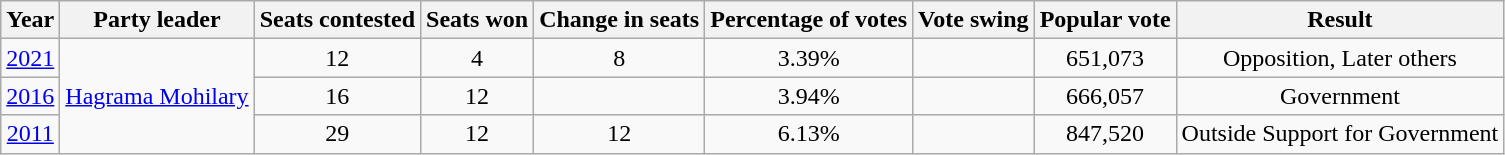<table class="wikitable sortable" style="text-align:center;">
<tr>
<th>Year</th>
<th>Party leader</th>
<th>Seats contested</th>
<th>Seats won</th>
<th>Change in seats</th>
<th>Percentage of votes</th>
<th>Vote swing</th>
<th>Popular vote</th>
<th>Result</th>
</tr>
<tr>
<td><a href='#'>2021</a></td>
<td rowspan=3><a href='#'>Hagrama Mohilary</a></td>
<td>12</td>
<td>4</td>
<td> 8</td>
<td>3.39%</td>
<td></td>
<td>651,073</td>
<td>Opposition, Later others</td>
</tr>
<tr>
<td><a href='#'>2016</a></td>
<td>16</td>
<td>12</td>
<td></td>
<td>3.94%</td>
<td></td>
<td>666,057</td>
<td>Government</td>
</tr>
<tr>
<td><a href='#'>2011</a></td>
<td>29</td>
<td>12</td>
<td> 12</td>
<td>6.13%</td>
<td></td>
<td>847,520</td>
<td>Outside Support for Government</td>
</tr>
</table>
